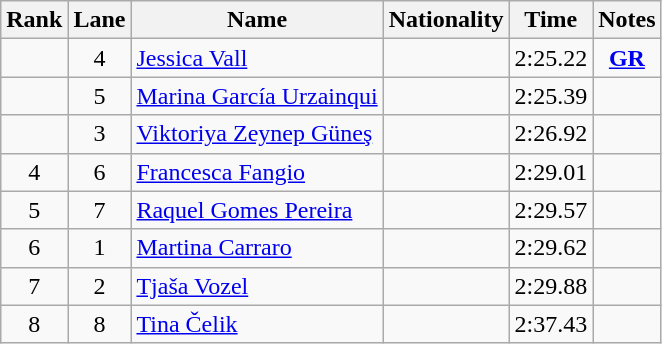<table class="wikitable sortable" style="text-align:center">
<tr>
<th>Rank</th>
<th>Lane</th>
<th>Name</th>
<th>Nationality</th>
<th>Time</th>
<th>Notes</th>
</tr>
<tr>
<td></td>
<td>4</td>
<td align="left"><a href='#'>Jessica Vall</a></td>
<td align="left"></td>
<td>2:25.22</td>
<td><strong><a href='#'>GR</a></strong></td>
</tr>
<tr>
<td></td>
<td>5</td>
<td align="left"><a href='#'>Marina García Urzainqui</a></td>
<td align="left"></td>
<td>2:25.39</td>
<td></td>
</tr>
<tr>
<td></td>
<td>3</td>
<td align="left"><a href='#'>Viktoriya Zeynep Güneş</a></td>
<td align="left"></td>
<td>2:26.92</td>
<td></td>
</tr>
<tr>
<td>4</td>
<td>6</td>
<td align="left"><a href='#'>Francesca Fangio</a></td>
<td align="left"></td>
<td>2:29.01</td>
<td></td>
</tr>
<tr>
<td>5</td>
<td>7</td>
<td align="left"><a href='#'>Raquel Gomes Pereira</a></td>
<td align="left"></td>
<td>2:29.57</td>
<td></td>
</tr>
<tr>
<td>6</td>
<td>1</td>
<td align="left"><a href='#'>Martina Carraro</a></td>
<td align="left"></td>
<td>2:29.62</td>
<td></td>
</tr>
<tr>
<td>7</td>
<td>2</td>
<td align="left"><a href='#'>Tjaša Vozel</a></td>
<td align="left"></td>
<td>2:29.88</td>
<td></td>
</tr>
<tr>
<td>8</td>
<td>8</td>
<td align="left"><a href='#'>Tina Čelik</a></td>
<td align="left"></td>
<td>2:37.43</td>
<td></td>
</tr>
</table>
